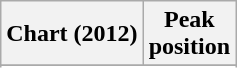<table class="wikitable sortable plainrowheaders" style="text-align:center">
<tr>
<th scope="col">Chart (2012)</th>
<th scope="col">Peak<br> position</th>
</tr>
<tr>
</tr>
<tr>
</tr>
</table>
